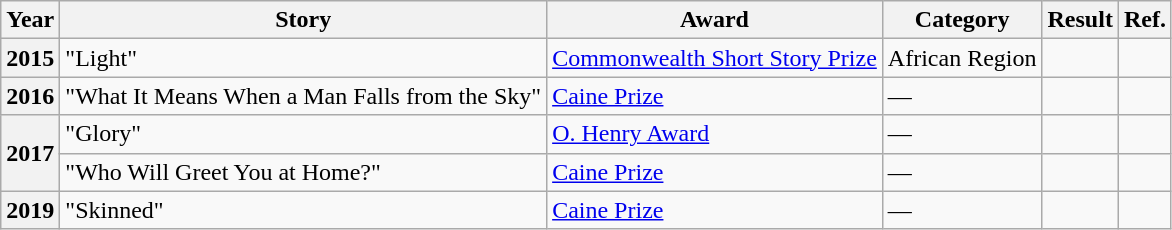<table class="wikitable sortable mw-collapsible">
<tr>
<th>Year</th>
<th>Story</th>
<th>Award</th>
<th>Category</th>
<th>Result</th>
<th>Ref.</th>
</tr>
<tr>
<th>2015</th>
<td>"Light"</td>
<td><a href='#'>Commonwealth Short Story Prize</a></td>
<td>African Region</td>
<td></td>
<td></td>
</tr>
<tr>
<th>2016</th>
<td>"What It Means When a Man Falls from the Sky"</td>
<td><a href='#'>Caine Prize</a></td>
<td>—</td>
<td></td>
<td></td>
</tr>
<tr>
<th rowspan="2">2017</th>
<td>"Glory"</td>
<td><a href='#'>O. Henry Award</a></td>
<td>—</td>
<td></td>
<td></td>
</tr>
<tr>
<td>"Who Will Greet You at Home?"</td>
<td><a href='#'>Caine Prize</a></td>
<td>—</td>
<td></td>
<td></td>
</tr>
<tr>
<th>2019</th>
<td>"Skinned"</td>
<td><a href='#'>Caine Prize</a></td>
<td>—</td>
<td></td>
<td></td>
</tr>
</table>
